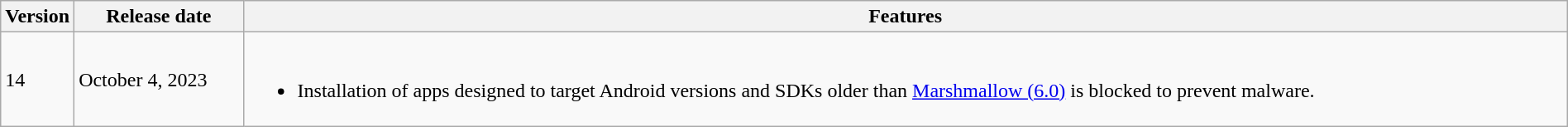<table class="wikitable" style="width:100%;">
<tr>
<th style="width:2%;">Version</th>
<th style="width:11%;">Release date</th>
<th style="width:87%;">Features</th>
</tr>
<tr>
<td>14</td>
<td>October 4, 2023</td>
<td><br><ul><li>Installation of apps designed to target Android versions and SDKs older than <a href='#'>Marshmallow (6.0)</a> is blocked to prevent malware.</li></ul></td>
</tr>
</table>
